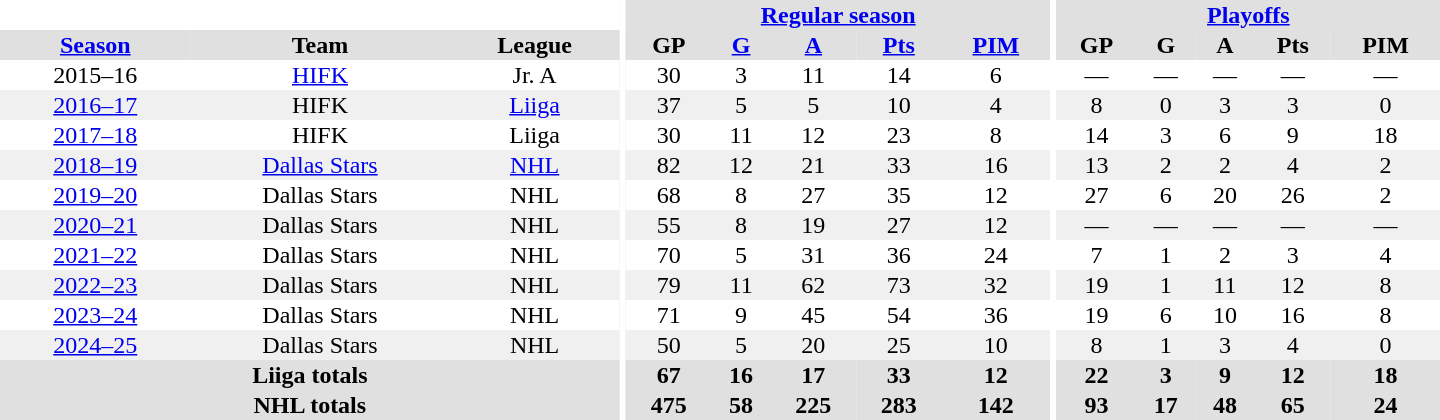<table border="0" cellpadding="1" cellspacing="0" style="text-align:center; width:60em;">
<tr bgcolor="#e0e0e0">
<th colspan="3" bgcolor="#ffffff"></th>
<th rowspan="99" bgcolor="#ffffff"></th>
<th colspan="5"><a href='#'>Regular season</a></th>
<th rowspan="99" bgcolor="#ffffff"></th>
<th colspan="5"><a href='#'>Playoffs</a></th>
</tr>
<tr bgcolor="#e0e0e0">
<th><a href='#'>Season</a></th>
<th>Team</th>
<th>League</th>
<th>GP</th>
<th><a href='#'>G</a></th>
<th><a href='#'>A</a></th>
<th><a href='#'>Pts</a></th>
<th><a href='#'>PIM</a></th>
<th>GP</th>
<th>G</th>
<th>A</th>
<th>Pts</th>
<th>PIM</th>
</tr>
<tr>
<td>2015–16</td>
<td><a href='#'>HIFK</a></td>
<td>Jr. A</td>
<td>30</td>
<td>3</td>
<td>11</td>
<td>14</td>
<td>6</td>
<td>—</td>
<td>—</td>
<td>—</td>
<td>—</td>
<td>—</td>
</tr>
<tr bgcolor="#f0f0f0">
<td><a href='#'>2016–17</a></td>
<td>HIFK</td>
<td><a href='#'>Liiga</a></td>
<td>37</td>
<td>5</td>
<td>5</td>
<td>10</td>
<td>4</td>
<td>8</td>
<td>0</td>
<td>3</td>
<td>3</td>
<td>0</td>
</tr>
<tr>
<td><a href='#'>2017–18</a></td>
<td>HIFK</td>
<td>Liiga</td>
<td>30</td>
<td>11</td>
<td>12</td>
<td>23</td>
<td>8</td>
<td>14</td>
<td>3</td>
<td>6</td>
<td>9</td>
<td>18</td>
</tr>
<tr bgcolor="#f0f0f0">
<td><a href='#'>2018–19</a></td>
<td><a href='#'>Dallas Stars</a></td>
<td><a href='#'>NHL</a></td>
<td>82</td>
<td>12</td>
<td>21</td>
<td>33</td>
<td>16</td>
<td>13</td>
<td>2</td>
<td>2</td>
<td>4</td>
<td>2</td>
</tr>
<tr>
<td><a href='#'>2019–20</a></td>
<td>Dallas Stars</td>
<td>NHL</td>
<td>68</td>
<td>8</td>
<td>27</td>
<td>35</td>
<td>12</td>
<td>27</td>
<td>6</td>
<td>20</td>
<td>26</td>
<td>2</td>
</tr>
<tr bgcolor="#f0f0f0">
<td><a href='#'>2020–21</a></td>
<td>Dallas Stars</td>
<td>NHL</td>
<td>55</td>
<td>8</td>
<td>19</td>
<td>27</td>
<td>12</td>
<td>—</td>
<td>—</td>
<td>—</td>
<td>—</td>
<td>—</td>
</tr>
<tr>
<td><a href='#'>2021–22</a></td>
<td>Dallas Stars</td>
<td>NHL</td>
<td>70</td>
<td>5</td>
<td>31</td>
<td>36</td>
<td>24</td>
<td>7</td>
<td>1</td>
<td>2</td>
<td>3</td>
<td>4</td>
</tr>
<tr bgcolor="#f0f0f0">
<td><a href='#'>2022–23</a></td>
<td>Dallas Stars</td>
<td>NHL</td>
<td>79</td>
<td>11</td>
<td>62</td>
<td>73</td>
<td>32</td>
<td>19</td>
<td>1</td>
<td>11</td>
<td>12</td>
<td>8</td>
</tr>
<tr>
<td><a href='#'>2023–24</a></td>
<td>Dallas Stars</td>
<td>NHL</td>
<td>71</td>
<td>9</td>
<td>45</td>
<td>54</td>
<td>36</td>
<td>19</td>
<td>6</td>
<td>10</td>
<td>16</td>
<td>8</td>
</tr>
<tr bgcolor="#f0f0f0">
<td><a href='#'>2024–25</a></td>
<td>Dallas Stars</td>
<td>NHL</td>
<td>50</td>
<td>5</td>
<td>20</td>
<td>25</td>
<td>10</td>
<td>8</td>
<td>1</td>
<td>3</td>
<td>4</td>
<td>0</td>
</tr>
<tr bgcolor="#e0e0e0">
<th colspan="3">Liiga totals</th>
<th>67</th>
<th>16</th>
<th>17</th>
<th>33</th>
<th>12</th>
<th>22</th>
<th>3</th>
<th>9</th>
<th>12</th>
<th>18</th>
</tr>
<tr bgcolor="#e0e0e0">
<th colspan="3">NHL totals</th>
<th>475</th>
<th>58</th>
<th>225</th>
<th>283</th>
<th>142</th>
<th>93</th>
<th>17</th>
<th>48</th>
<th>65</th>
<th>24</th>
</tr>
</table>
